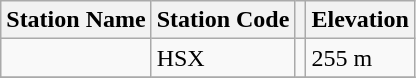<table class="wikitable sortable">
<tr>
<th>Station Name</th>
<th>Station Code</th>
<th></th>
<th>Elevation</th>
</tr>
<tr>
<td></td>
<td>HSX</td>
<td></td>
<td>255 m</td>
</tr>
<tr>
</tr>
</table>
